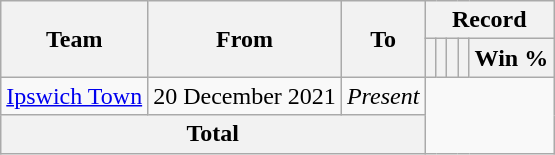<table class=wikitable style=text-align:center>
<tr>
<th rowspan=2>Team</th>
<th rowspan=2>From</th>
<th rowspan=2>To</th>
<th colspan=7>Record</th>
</tr>
<tr>
<th></th>
<th></th>
<th></th>
<th></th>
<th>Win %</th>
</tr>
<tr>
<td align=left><a href='#'>Ipswich Town</a></td>
<td align=left>20 December 2021</td>
<td align=left><em>Present</em><br></td>
</tr>
<tr>
<th colspan=3>Total<br></th>
</tr>
</table>
